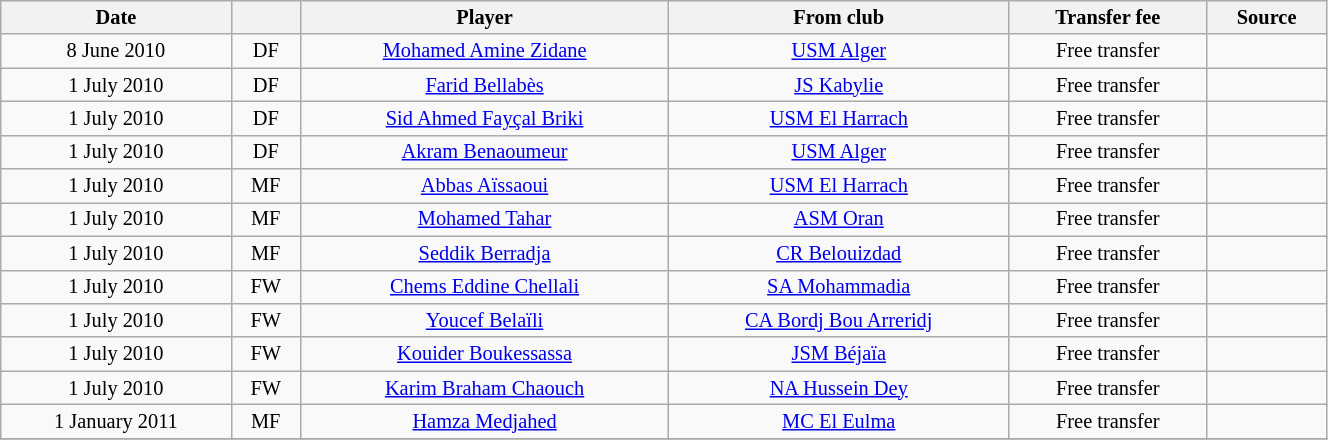<table class="wikitable sortable" style="width:70%; text-align:center; font-size:85%; text-align:centre;">
<tr>
<th>Date</th>
<th></th>
<th>Player</th>
<th>From club</th>
<th>Transfer fee</th>
<th>Source</th>
</tr>
<tr>
<td>8 June 2010</td>
<td>DF</td>
<td> <a href='#'>Mohamed Amine Zidane</a></td>
<td><a href='#'>USM Alger</a></td>
<td>Free transfer</td>
<td></td>
</tr>
<tr>
<td>1 July 2010</td>
<td>DF</td>
<td> <a href='#'>Farid Bellabès</a></td>
<td><a href='#'>JS Kabylie</a></td>
<td>Free transfer</td>
<td></td>
</tr>
<tr>
<td>1 July 2010</td>
<td>DF</td>
<td> <a href='#'>Sid Ahmed Fayçal Briki</a></td>
<td><a href='#'>USM El Harrach</a></td>
<td>Free transfer</td>
<td></td>
</tr>
<tr>
<td>1 July 2010</td>
<td>DF</td>
<td> <a href='#'>Akram Benaoumeur</a></td>
<td><a href='#'>USM Alger</a></td>
<td>Free transfer</td>
<td></td>
</tr>
<tr>
<td>1 July 2010</td>
<td>MF</td>
<td> <a href='#'>Abbas Aïssaoui</a></td>
<td><a href='#'>USM El Harrach</a></td>
<td>Free transfer</td>
<td></td>
</tr>
<tr>
<td>1 July 2010</td>
<td>MF</td>
<td> <a href='#'>Mohamed Tahar</a></td>
<td><a href='#'>ASM Oran</a></td>
<td>Free transfer</td>
<td></td>
</tr>
<tr>
<td>1 July 2010</td>
<td>MF</td>
<td> <a href='#'>Seddik Berradja</a></td>
<td><a href='#'>CR Belouizdad</a></td>
<td>Free transfer</td>
<td></td>
</tr>
<tr>
<td>1 July 2010</td>
<td>FW</td>
<td> <a href='#'>Chems Eddine Chellali</a></td>
<td><a href='#'>SA Mohammadia</a></td>
<td>Free transfer</td>
<td></td>
</tr>
<tr>
<td>1 July 2010</td>
<td>FW</td>
<td> <a href='#'>Youcef Belaïli</a></td>
<td><a href='#'>CA Bordj Bou Arreridj</a></td>
<td>Free transfer</td>
<td></td>
</tr>
<tr>
<td>1 July 2010</td>
<td>FW</td>
<td> <a href='#'>Kouider Boukessassa</a></td>
<td><a href='#'>JSM Béjaïa</a></td>
<td>Free transfer</td>
<td></td>
</tr>
<tr>
<td>1 July 2010</td>
<td>FW</td>
<td> <a href='#'>Karim Braham Chaouch</a></td>
<td><a href='#'>NA Hussein Dey</a></td>
<td>Free transfer</td>
<td></td>
</tr>
<tr>
<td>1 January 2011</td>
<td>MF</td>
<td> <a href='#'>Hamza Medjahed</a></td>
<td><a href='#'>MC El Eulma</a></td>
<td>Free transfer</td>
<td></td>
</tr>
<tr>
</tr>
</table>
